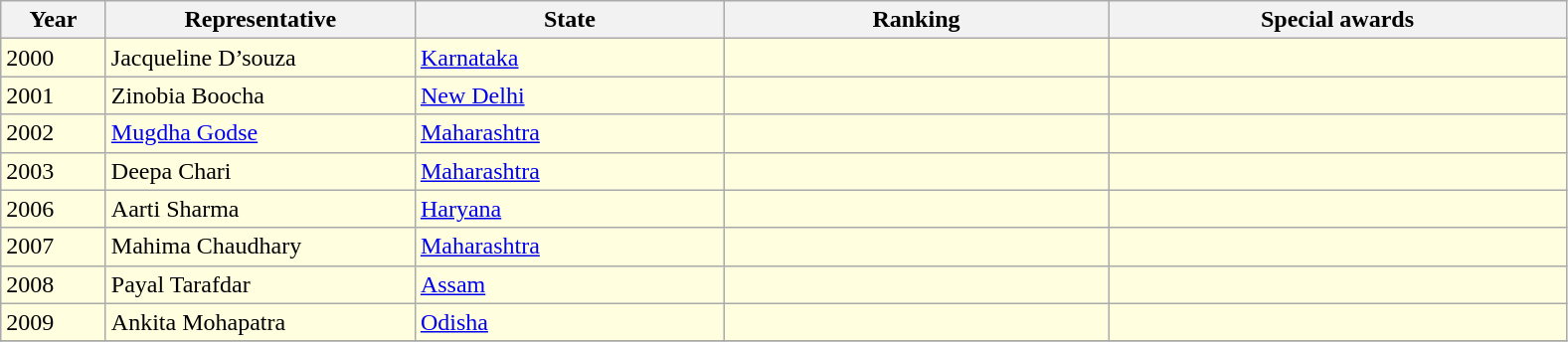<table class="wikitable ">
<tr>
<th width=63>Year</th>
<th width=200>Representative</th>
<th width=200>State</th>
<th width=250>Ranking</th>
<th width=300>Special awards</th>
</tr>
<tr>
<td style="background:lightyellow;">2000</td>
<td style="background:lightyellow;">Jacqueline D’souza</td>
<td style="background:lightyellow;"><a href='#'>Karnataka</a></td>
<td style="background:lightyellow;"></td>
<td style="background:lightyellow;"></td>
</tr>
<tr>
<td style="background:lightyellow;">2001</td>
<td style="background:lightyellow;">Zinobia Boocha</td>
<td style="background:lightyellow;"><a href='#'>New Delhi</a></td>
<td style="background:lightyellow;"></td>
<td style="background:lightyellow;"></td>
</tr>
<tr>
<td style="background:lightyellow;">2002</td>
<td style="background:lightyellow;"><a href='#'>Mugdha Godse</a></td>
<td style="background:lightyellow;"><a href='#'>Maharashtra</a></td>
<td style="background:lightyellow;"></td>
<td style="background:lightyellow;"></td>
</tr>
<tr>
<td style="background:lightyellow;">2003</td>
<td style="background:lightyellow;">Deepa Chari</td>
<td style="background:lightyellow;"><a href='#'>Maharashtra</a></td>
<td style="background:lightyellow;"></td>
<td style="background:lightyellow;"></td>
</tr>
<tr>
<td style="background:lightyellow;">2006</td>
<td style="background:lightyellow;">Aarti Sharma</td>
<td style="background:lightyellow;"><a href='#'>Haryana</a></td>
<td style="background:lightyellow;"></td>
<td style="background:lightyellow;"></td>
</tr>
<tr>
<td style="background:lightyellow;">2007</td>
<td style="background:lightyellow;">Mahima Chaudhary</td>
<td style="background:lightyellow;"><a href='#'>Maharashtra</a></td>
<td style="background:lightyellow;"></td>
<td style="background:lightyellow;"></td>
</tr>
<tr>
<td style="background:lightyellow;">2008</td>
<td style="background:lightyellow;">Payal Tarafdar</td>
<td style="background:lightyellow;"><a href='#'>Assam</a></td>
<td style="background:lightyellow;"></td>
<td style="background:lightyellow;"></td>
</tr>
<tr>
<td style="background:lightyellow;">2009</td>
<td style="background:lightyellow;">Ankita Mohapatra</td>
<td style="background:lightyellow;"><a href='#'>Odisha</a></td>
<td style="background:lightyellow;"></td>
<td style="background:lightyellow;"></td>
</tr>
<tr>
</tr>
</table>
